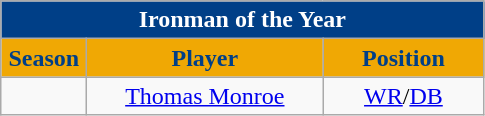<table class="wikitable sortable" style="text-align:center">
<tr>
<td colspan="4" style="background:#003F87; color:#FFFFFF;"><strong>Ironman of the Year</strong></td>
</tr>
<tr>
<th style="width:50px; background:#F0A804; color:#003F87;">Season</th>
<th style="width:150px; background:#F0A804; color:#003F87;">Player</th>
<th style="width:100px; background:#F0A804; color:#003F87;">Position</th>
</tr>
<tr>
<td></td>
<td><a href='#'>Thomas Monroe</a></td>
<td><a href='#'>WR</a>/<a href='#'>DB</a></td>
</tr>
</table>
